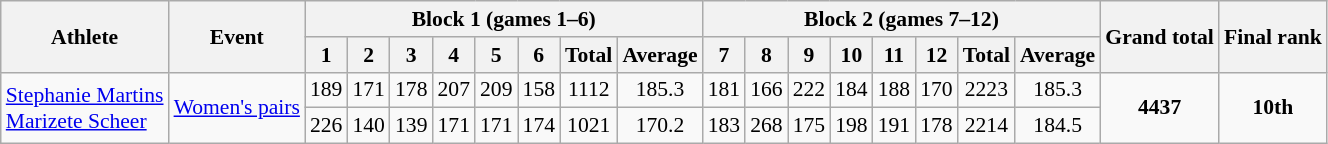<table class="wikitable" style="font-size:90%">
<tr>
<th rowspan=2>Athlete</th>
<th rowspan=2>Event</th>
<th colspan=8>Block 1 (games 1–6)</th>
<th colspan=8>Block 2 (games 7–12)</th>
<th rowspan=2>Grand total</th>
<th rowspan=2>Final rank</th>
</tr>
<tr>
<th>1</th>
<th>2</th>
<th>3</th>
<th>4</th>
<th>5</th>
<th>6</th>
<th>Total</th>
<th>Average</th>
<th>7</th>
<th>8</th>
<th>9</th>
<th>10</th>
<th>11</th>
<th>12</th>
<th>Total</th>
<th>Average</th>
</tr>
<tr>
<td rowspan=2><a href='#'>Stephanie Martins</a> <br> <a href='#'>Marizete Scheer</a></td>
<td rowspan=2><a href='#'>Women's pairs</a></td>
<td align=center>189</td>
<td align=center>171</td>
<td align=center>178</td>
<td align=center>207</td>
<td align=center>209</td>
<td align=center>158</td>
<td align=center>1112</td>
<td align=center>185.3</td>
<td align=center>181</td>
<td align=center>166</td>
<td align=center>222</td>
<td align=center>184</td>
<td align=center>188</td>
<td align=center>170</td>
<td align=center>2223</td>
<td align=center>185.3</td>
<td align=center rowspan=2><strong>4437</strong></td>
<td align=center rowspan=2><strong>10th</strong></td>
</tr>
<tr>
<td align=center>226</td>
<td align=center>140</td>
<td align=center>139</td>
<td align=center>171</td>
<td align=center>171</td>
<td align=center>174</td>
<td align=center>1021</td>
<td align=center>170.2</td>
<td align=center>183</td>
<td align=center>268</td>
<td align=center>175</td>
<td align=center>198</td>
<td align=center>191</td>
<td align=center>178</td>
<td align=center>2214</td>
<td align=center>184.5</td>
</tr>
</table>
